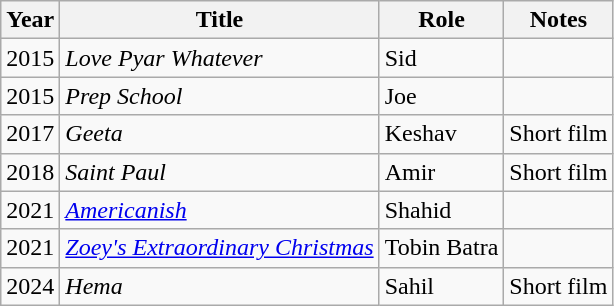<table class="wikitable sortable">
<tr>
<th>Year</th>
<th>Title</th>
<th>Role</th>
<th class="unsortable">Notes</th>
</tr>
<tr>
<td>2015</td>
<td><em>Love Pyar Whatever</em></td>
<td>Sid</td>
<td></td>
</tr>
<tr>
<td>2015</td>
<td><em>Prep School</em></td>
<td>Joe</td>
<td></td>
</tr>
<tr>
<td>2017</td>
<td><em>Geeta</em></td>
<td>Keshav</td>
<td>Short film</td>
</tr>
<tr>
<td>2018</td>
<td><em>Saint Paul</em></td>
<td>Amir</td>
<td>Short film</td>
</tr>
<tr>
<td>2021</td>
<td><em><a href='#'>Americanish</a></em></td>
<td>Shahid</td>
<td></td>
</tr>
<tr>
<td>2021</td>
<td><em><a href='#'>Zoey's Extraordinary Christmas</a></em></td>
<td>Tobin Batra</td>
<td></td>
</tr>
<tr>
<td>2024</td>
<td><em>Hema</em></td>
<td>Sahil</td>
<td>Short film</td>
</tr>
</table>
